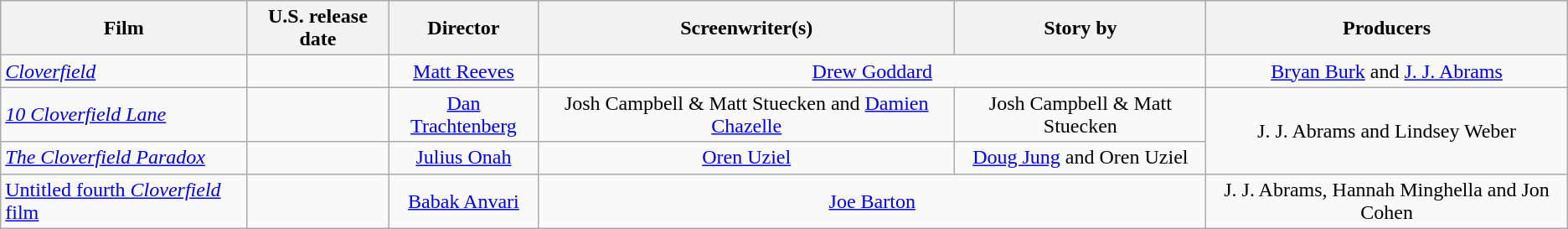<table class="wikitable plainrowheaders" style="text-align:center">
<tr>
<th>Film</th>
<th>U.S. release date</th>
<th>Director</th>
<th>Screenwriter(s)</th>
<th>Story by</th>
<th>Producers</th>
</tr>
<tr>
<td style="text-align:left"><em><a href='#'>Cloverfield</a></em></td>
<td style="text-align:left"></td>
<td><a href='#'>Matt Reeves</a></td>
<td colspan="2"><a href='#'>Drew Goddard</a></td>
<td><a href='#'>Bryan Burk</a> and <a href='#'>J. J. Abrams</a></td>
</tr>
<tr>
<td style="text-align:left"><em><a href='#'>10 Cloverfield Lane</a></em></td>
<td style="text-align:left"></td>
<td><a href='#'>Dan Trachtenberg</a></td>
<td>Josh Campbell & Matt Stuecken and <a href='#'>Damien Chazelle</a></td>
<td>Josh Campbell & Matt Stuecken</td>
<td rowspan="2">J. J. Abrams and Lindsey Weber</td>
</tr>
<tr>
<td style="text-align:left"><em><a href='#'>The Cloverfield Paradox</a></em></td>
<td style="text-align:left"></td>
<td><a href='#'>Julius Onah</a></td>
<td><a href='#'>Oren Uziel</a></td>
<td><a href='#'>Doug Jung</a> and Oren Uziel</td>
</tr>
<tr>
<td style="text-align:left"><a href='#'>Untitled fourth <em>Cloverfield</em> film</a></td>
<td></td>
<td><a href='#'>Babak Anvari</a></td>
<td colspan="2"><a href='#'>Joe Barton</a></td>
<td>J. J. Abrams, Hannah Minghella and Jon Cohen</td>
</tr>
</table>
